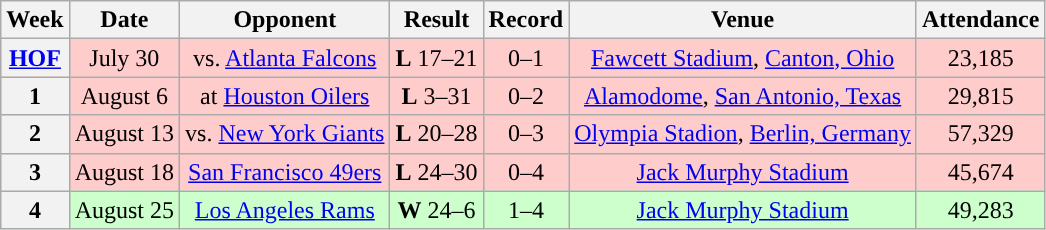<table class="wikitable" style="text-align:center">
<tr>
<th>Week</th>
<th>Date</th>
<th>Opponent</th>
<th>Result</th>
<th>Record</th>
<th>Venue</th>
<th>Attendance</th>
</tr>
<tr style="background: #fcc;">
<th scope="row"><a href='#'>HOF</a></th>
<td>July 30</td>
<td>vs. <a href='#'>Atlanta Falcons</a></td>
<td><strong>L</strong> 17–21</td>
<td>0–1</td>
<td><a href='#'>Fawcett Stadium</a>, <a href='#'>Canton, Ohio</a></td>
<td>23,185</td>
</tr>
<tr style="background: #fcc;">
<th scope="row">1</th>
<td>August 6</td>
<td>at <a href='#'>Houston Oilers</a></td>
<td><strong>L</strong> 3–31</td>
<td>0–2</td>
<td><a href='#'>Alamodome</a>, <a href='#'>San Antonio, Texas</a></td>
<td>29,815</td>
</tr>
<tr style="background: #fcc;">
<th scope="row">2</th>
<td>August 13</td>
<td>vs. <a href='#'>New York Giants</a></td>
<td><strong>L</strong> 20–28</td>
<td>0–3</td>
<td><a href='#'>Olympia Stadion</a>, <a href='#'>Berlin, Germany</a></td>
<td>57,329</td>
</tr>
<tr style="background: #fcc;">
<th scope="row">3</th>
<td>August 18</td>
<td><a href='#'>San Francisco 49ers</a></td>
<td><strong>L</strong> 24–30</td>
<td>0–4</td>
<td><a href='#'>Jack Murphy Stadium</a></td>
<td>45,674</td>
</tr>
<tr style="background: #cfc;">
<th scope="row">4</th>
<td>August 25</td>
<td><a href='#'>Los Angeles Rams</a></td>
<td><strong>W</strong> 24–6</td>
<td>1–4</td>
<td><a href='#'>Jack Murphy Stadium</a></td>
<td>49,283</td>
</tr>
</table>
